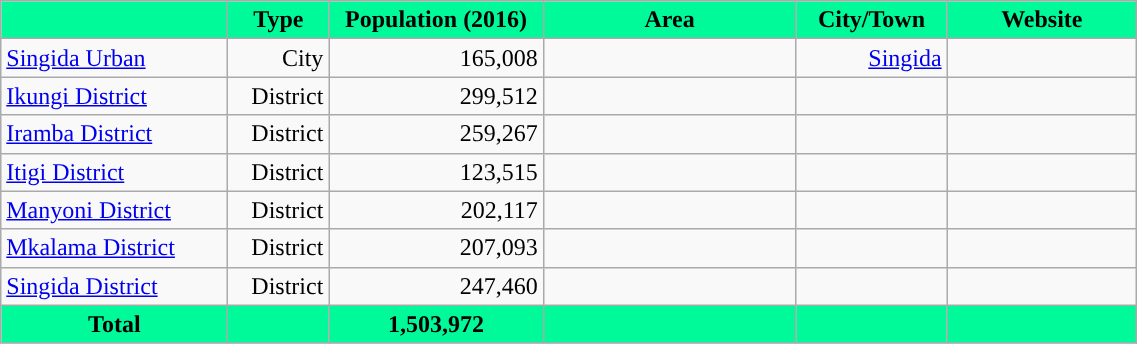<table class="wikitable sortable" style="text-align:right">
<tr>
<th style="width: 18%;background-color:MediumSpringGreen"" class=unsortable></th>
<th scope=col style="width: 8%;background-color:MediumSpringGreen"">Type</th>
<th scope=col style="width: 17%;background-color:MediumSpringGreen">Population (2016)</th>
<th scope=col style="width: 20%;background-color:MediumSpringGreen"">Area</th>
<th scope=col style="width: 12%;background-color:MediumSpringGreen" class=unsortable>City/Town</th>
<th scope=col style="width: 15%;background-color:MediumSpringGreen" class=unsortable>Website</th>
</tr>
<tr>
<td style="text-align:left;"><a href='#'>Singida Urban</a></td>
<td>City</td>
<td>165,008</td>
<td></td>
<td><a href='#'>Singida</a></td>
<td></td>
</tr>
<tr>
<td style="text-align:left;"><a href='#'>Ikungi District</a></td>
<td>District</td>
<td>299,512</td>
<td></td>
<td></td>
<td></td>
</tr>
<tr>
<td style="text-align:left;"><a href='#'>Iramba District</a></td>
<td>District</td>
<td>259,267</td>
<td></td>
<td></td>
<td></td>
</tr>
<tr>
<td style="text-align:left;"><a href='#'>Itigi District</a></td>
<td>District</td>
<td>123,515</td>
<td></td>
<td></td>
<td></td>
</tr>
<tr>
<td style="text-align:left;"><a href='#'>Manyoni District</a></td>
<td>District</td>
<td>202,117</td>
<td></td>
<td></td>
<td></td>
</tr>
<tr>
<td style="text-align:left;"><a href='#'>Mkalama District</a></td>
<td>District</td>
<td>207,093</td>
<td></td>
<td></td>
<td></td>
</tr>
<tr>
<td style="text-align:left;"><a href='#'>Singida District</a></td>
<td>District</td>
<td>247,460</td>
<td></td>
<td></td>
<td></td>
</tr>
<tr>
<th style="background-color:MediumSpringGreen">Total</th>
<th style="background-color:MediumSpringGreen"></th>
<th style="background-color:MediumSpringGreen">1,503,972</th>
<th style="background-color:MediumSpringGreen"></th>
<th style="background-color:MediumSpringGreen"></th>
<th style="background-color:MediumSpringGreen"></th>
</tr>
</table>
